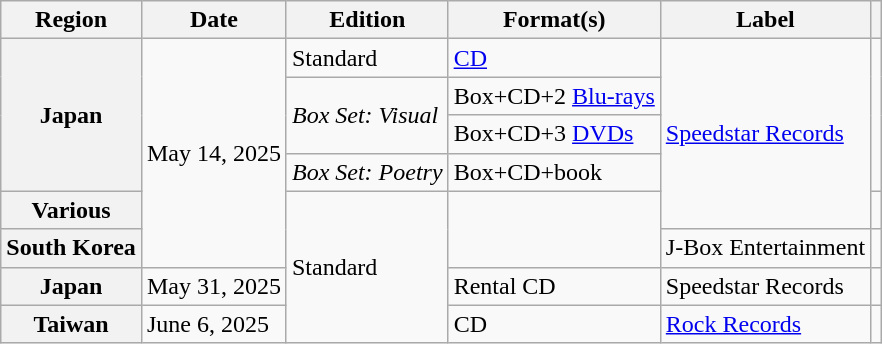<table class="wikitable unsortable plainrowheaders">
<tr>
<th scope="col">Region</th>
<th scope="col">Date</th>
<th scope="col">Edition</th>
<th scope="col">Format(s)</th>
<th scope="col">Label</th>
<th scope="col"></th>
</tr>
<tr>
<th scope="row" rowspan="4">Japan</th>
<td rowspan="6">May 14, 2025</td>
<td>Standard</td>
<td><a href='#'>CD</a></td>
<td rowspan="5"><a href='#'>Speedstar Records</a></td>
<td style="text-align:center;" rowspan="4"></td>
</tr>
<tr>
<td rowspan="2"><em>Box Set: Visual</em></td>
<td>Box+CD+2 <a href='#'>Blu-rays</a></td>
</tr>
<tr>
<td>Box+CD+3 <a href='#'>DVDs</a></td>
</tr>
<tr>
<td><em>Box Set: Poetry</em></td>
<td>Box+CD+book</td>
</tr>
<tr>
<th scope="row">Various</th>
<td rowspan="4">Standard</td>
<td rowspan="2"></td>
<td style="text-align:center;"></td>
</tr>
<tr>
<th scope="row">South Korea</th>
<td>J-Box Entertainment</td>
<td style="text-align:center;"></td>
</tr>
<tr>
<th scope="row">Japan</th>
<td>May 31, 2025</td>
<td>Rental CD</td>
<td>Speedstar Records</td>
<td style="text-align:center;"></td>
</tr>
<tr>
<th scope="row">Taiwan</th>
<td>June 6, 2025</td>
<td>CD</td>
<td><a href='#'>Rock Records</a></td>
<td style="text-align:center;"></td>
</tr>
</table>
